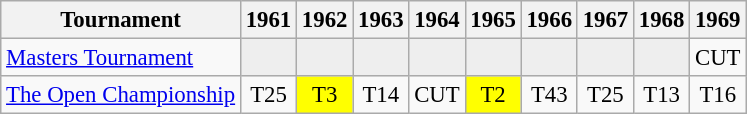<table class="wikitable" style="font-size:95%;text-align:center;">
<tr>
<th>Tournament</th>
<th>1961</th>
<th>1962</th>
<th>1963</th>
<th>1964</th>
<th>1965</th>
<th>1966</th>
<th>1967</th>
<th>1968</th>
<th>1969</th>
</tr>
<tr>
<td align=left><a href='#'>Masters Tournament</a></td>
<td style="background:#eeeeee;"></td>
<td style="background:#eeeeee;"></td>
<td style="background:#eeeeee;"></td>
<td style="background:#eeeeee;"></td>
<td style="background:#eeeeee;"></td>
<td style="background:#eeeeee;"></td>
<td style="background:#eeeeee;"></td>
<td style="background:#eeeeee;"></td>
<td>CUT</td>
</tr>
<tr>
<td align=left><a href='#'>The Open Championship</a></td>
<td>T25</td>
<td style="background:yellow;">T3</td>
<td>T14</td>
<td>CUT</td>
<td style="background:yellow;">T2</td>
<td>T43</td>
<td>T25</td>
<td>T13</td>
<td>T16</td>
</tr>
</table>
